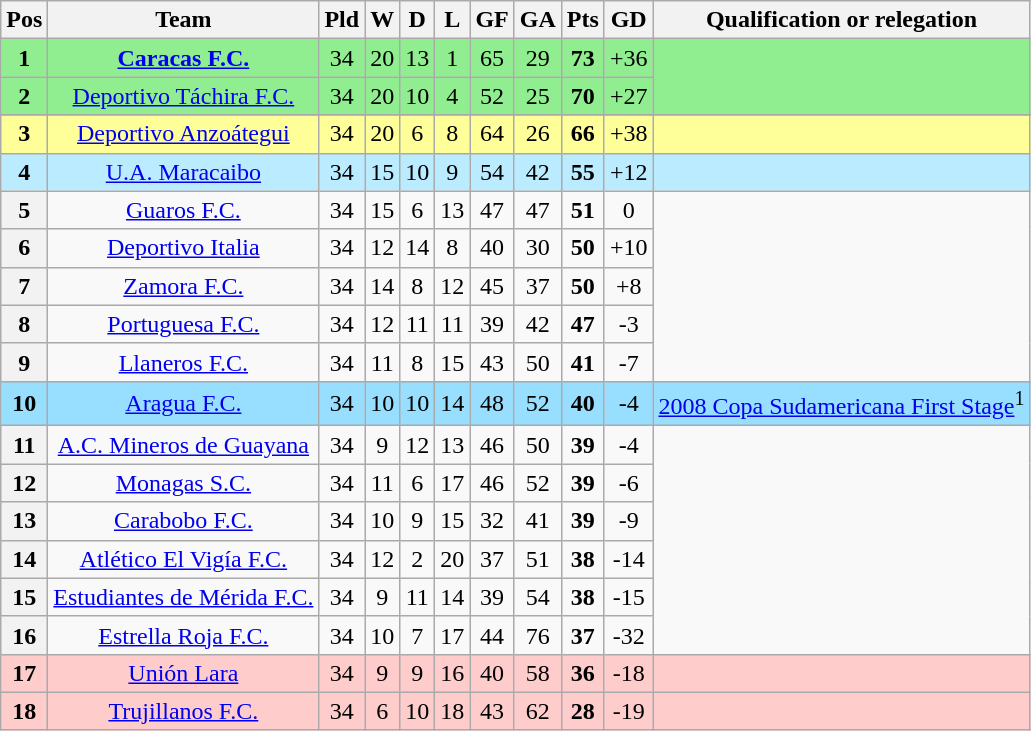<table class="wikitable" style="text-align:center">
<tr>
<th>Pos</th>
<th>Team</th>
<th>Pld</th>
<th>W</th>
<th>D</th>
<th>L</th>
<th>GF</th>
<th>GA</th>
<th>Pts</th>
<th>GD</th>
<th>Qualification or relegation</th>
</tr>
<tr style="background: #90EE90;">
<td><strong>1</strong></td>
<td><strong><a href='#'>Caracas F.C.</a></strong></td>
<td>34</td>
<td>20</td>
<td>13</td>
<td>1</td>
<td>65</td>
<td>29</td>
<td><strong>73</strong></td>
<td>+36</td>
<td rowspan="2"></td>
</tr>
<tr style="background: #90EE90;">
<td><strong>2</strong></td>
<td><a href='#'>Deportivo Táchira F.C.</a></td>
<td>34</td>
<td>20</td>
<td>10</td>
<td>4</td>
<td>52</td>
<td>25</td>
<td><strong>70</strong></td>
<td>+27</td>
</tr>
<tr>
</tr>
<tr style="background: #FFFF99;">
<td><strong>3</strong></td>
<td><a href='#'>Deportivo Anzoátegui</a></td>
<td>34</td>
<td>20</td>
<td>6</td>
<td>8</td>
<td>64</td>
<td>26</td>
<td><strong>66</strong></td>
<td>+38</td>
<td></td>
</tr>
<tr style="background: #BBEBFF;">
<td><strong>4</strong></td>
<td><a href='#'>U.A. Maracaibo</a></td>
<td>34</td>
<td>15</td>
<td>10</td>
<td>9</td>
<td>54</td>
<td>42</td>
<td><strong>55</strong></td>
<td>+12</td>
<td></td>
</tr>
<tr>
<th>5</th>
<td><a href='#'>Guaros F.C.</a></td>
<td>34</td>
<td>15</td>
<td>6</td>
<td>13</td>
<td>47</td>
<td>47</td>
<td><strong>51</strong></td>
<td>0</td>
</tr>
<tr>
<th>6</th>
<td><a href='#'>Deportivo Italia</a></td>
<td>34</td>
<td>12</td>
<td>14</td>
<td>8</td>
<td>40</td>
<td>30</td>
<td><strong>50</strong></td>
<td>+10</td>
</tr>
<tr>
<th>7</th>
<td><a href='#'>Zamora F.C.</a></td>
<td>34</td>
<td>14</td>
<td>8</td>
<td>12</td>
<td>45</td>
<td>37</td>
<td><strong>50</strong></td>
<td>+8</td>
</tr>
<tr>
<th>8</th>
<td><a href='#'>Portuguesa F.C.</a></td>
<td>34</td>
<td>12</td>
<td>11</td>
<td>11</td>
<td>39</td>
<td>42</td>
<td><strong>47</strong></td>
<td>-3</td>
</tr>
<tr>
<th>9</th>
<td><a href='#'>Llaneros F.C.</a></td>
<td>34</td>
<td>11</td>
<td>8</td>
<td>15</td>
<td>43</td>
<td>50</td>
<td><strong>41</strong></td>
<td>-7</td>
</tr>
<tr style="background: #97DEFF;">
<td><strong>10</strong></td>
<td><a href='#'>Aragua F.C.</a></td>
<td>34</td>
<td>10</td>
<td>10</td>
<td>14</td>
<td>48</td>
<td>52</td>
<td><strong>40</strong></td>
<td>-4</td>
<td><div><a href='#'>2008 Copa Sudamericana First Stage</a><sup><span>1</span></sup></div></td>
</tr>
<tr>
<th>11</th>
<td><a href='#'>A.C. Mineros de Guayana</a></td>
<td>34</td>
<td>9</td>
<td>12</td>
<td>13</td>
<td>46</td>
<td>50</td>
<td><strong>39</strong></td>
<td>-4</td>
</tr>
<tr>
<th>12</th>
<td><a href='#'>Monagas S.C.</a></td>
<td>34</td>
<td>11</td>
<td>6</td>
<td>17</td>
<td>46</td>
<td>52</td>
<td><strong>39</strong></td>
<td>-6</td>
</tr>
<tr>
<th>13</th>
<td><a href='#'>Carabobo F.C.</a></td>
<td>34</td>
<td>10</td>
<td>9</td>
<td>15</td>
<td>32</td>
<td>41</td>
<td><strong>39</strong></td>
<td>-9</td>
</tr>
<tr>
<th>14</th>
<td><a href='#'>Atlético El Vigía F.C.</a></td>
<td>34</td>
<td>12</td>
<td>2</td>
<td>20</td>
<td>37</td>
<td>51</td>
<td><strong>38</strong></td>
<td>-14</td>
</tr>
<tr>
<th>15</th>
<td><a href='#'>Estudiantes de Mérida F.C.</a></td>
<td>34</td>
<td>9</td>
<td>11</td>
<td>14</td>
<td>39</td>
<td>54</td>
<td><strong>38</strong></td>
<td>-15</td>
</tr>
<tr>
<th>16</th>
<td><a href='#'>Estrella Roja F.C.</a></td>
<td>34</td>
<td>10</td>
<td>7</td>
<td>17</td>
<td>44</td>
<td>76</td>
<td><strong>37</strong></td>
<td>-32</td>
</tr>
<tr style="background: #FFCCCC;">
<td><strong>17</strong></td>
<td><a href='#'>Unión Lara</a></td>
<td>34</td>
<td>9</td>
<td>9</td>
<td>16</td>
<td>40</td>
<td>58</td>
<td><strong>36</strong></td>
<td>-18</td>
<td></td>
</tr>
<tr style="background: #FFCCCC;">
<td><strong>18</strong></td>
<td><a href='#'>Trujillanos F.C.</a></td>
<td>34</td>
<td>6</td>
<td>10</td>
<td>18</td>
<td>43</td>
<td>62</td>
<td><strong>28</strong></td>
<td>-19</td>
<td></td>
</tr>
</table>
